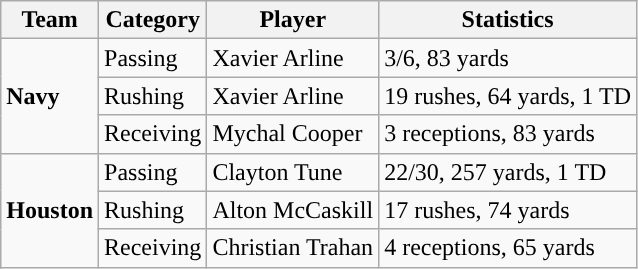<table class="wikitable" style="float: left;">
<tr>
<th>Team</th>
<th>Category</th>
<th>Player</th>
<th>Statistics</th>
</tr>
<tr>
<td rowspan=3><strong>Navy</strong></td>
<td>Passing</td>
<td>Xavier Arline</td>
<td>3/6, 83 yards</td>
</tr>
<tr>
<td>Rushing</td>
<td>Xavier Arline</td>
<td>19 rushes, 64 yards, 1 TD</td>
</tr>
<tr>
<td>Receiving</td>
<td>Mychal Cooper</td>
<td>3 receptions, 83 yards</td>
</tr>
<tr>
<td rowspan=3><strong>Houston</strong></td>
<td>Passing</td>
<td>Clayton Tune</td>
<td>22/30, 257 yards, 1 TD</td>
</tr>
<tr>
<td>Rushing</td>
<td>Alton McCaskill</td>
<td>17 rushes, 74 yards</td>
</tr>
<tr>
<td>Receiving</td>
<td>Christian Trahan</td>
<td>4 receptions, 65 yards</td>
</tr>
</table>
